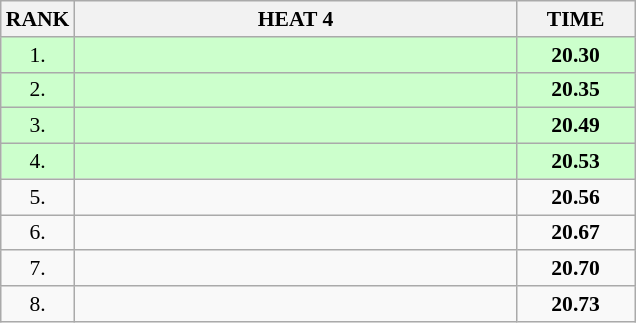<table class="wikitable" style="border-collapse: collapse; font-size: 90%;">
<tr>
<th>RANK</th>
<th style="width: 20em">HEAT 4</th>
<th style="width: 5em">TIME</th>
</tr>
<tr style="background:#ccffcc;">
<td align="center">1.</td>
<td></td>
<td align="center"><strong>20.30</strong></td>
</tr>
<tr style="background:#ccffcc;">
<td align="center">2.</td>
<td></td>
<td align="center"><strong>20.35</strong></td>
</tr>
<tr style="background:#ccffcc;">
<td align="center">3.</td>
<td></td>
<td align="center"><strong>20.49</strong></td>
</tr>
<tr style="background:#ccffcc;">
<td align="center">4.</td>
<td></td>
<td align="center"><strong>20.53</strong></td>
</tr>
<tr>
<td align="center">5.</td>
<td></td>
<td align="center"><strong>20.56</strong></td>
</tr>
<tr>
<td align="center">6.</td>
<td></td>
<td align="center"><strong>20.67</strong></td>
</tr>
<tr>
<td align="center">7.</td>
<td></td>
<td align="center"><strong>20.70</strong></td>
</tr>
<tr>
<td align="center">8.</td>
<td></td>
<td align="center"><strong>20.73</strong></td>
</tr>
</table>
